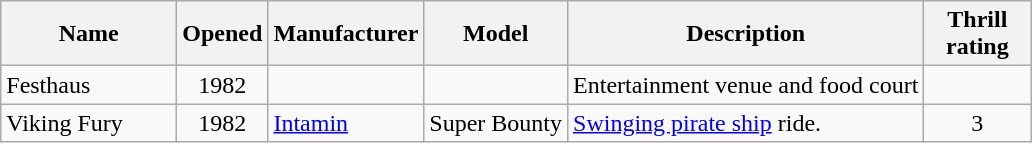<table class="wikitable sortable">
<tr>
<th width="110px">Name</th>
<th>Opened</th>
<th>Manufacturer</th>
<th>Model</th>
<th>Description</th>
<th style="max-width:4em">Thrill rating</th>
</tr>
<tr>
<td>Festhaus</td>
<td align="center">1982</td>
<td></td>
<td></td>
<td>Entertainment venue and food court</td>
<td></td>
</tr>
<tr>
<td>Viking Fury</td>
<td align="center">1982</td>
<td><a href='#'>Intamin</a></td>
<td>Super Bounty</td>
<td><a href='#'>Swinging pirate ship</a> ride.</td>
<td align="center">3</td>
</tr>
</table>
